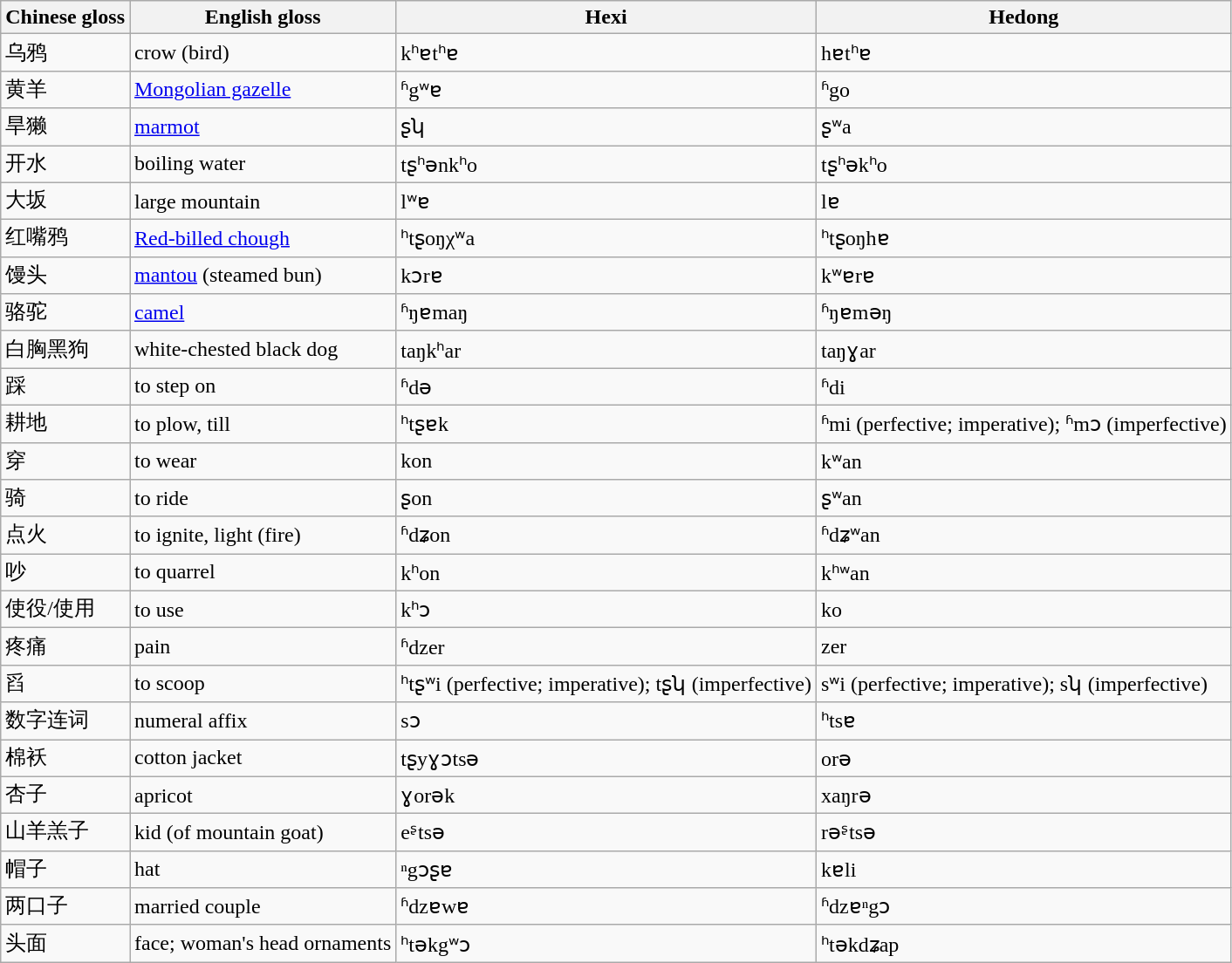<table class="wikitable sortable">
<tr>
<th>Chinese gloss</th>
<th>English gloss</th>
<th>Hexi</th>
<th>Hedong</th>
</tr>
<tr>
<td>乌鸦</td>
<td>crow (bird)</td>
<td>kʰɐtʰɐ</td>
<td>hɐtʰɐ</td>
</tr>
<tr>
<td>黄羊</td>
<td><a href='#'>Mongolian gazelle</a></td>
<td>ʱgʷɐ</td>
<td>ʱgo</td>
</tr>
<tr>
<td>旱獭</td>
<td><a href='#'>marmot</a></td>
<td>ʂʮ</td>
<td>ʂʷa</td>
</tr>
<tr>
<td>开水</td>
<td>boiling water</td>
<td>tʂʰənkʰo</td>
<td>tʂʰəkʰo</td>
</tr>
<tr>
<td>大坂</td>
<td>large mountain</td>
<td>lʷɐ</td>
<td>lɐ</td>
</tr>
<tr>
<td>红嘴鸦</td>
<td><a href='#'>Red-billed chough</a></td>
<td>ʰtʂoŋχʷa</td>
<td>ʰtʂoŋhɐ</td>
</tr>
<tr>
<td>馒头</td>
<td><a href='#'>mantou</a> (steamed bun)</td>
<td>kɔrɐ</td>
<td>kʷɐrɐ</td>
</tr>
<tr>
<td>骆驼</td>
<td><a href='#'>camel</a></td>
<td>ʱŋɐmaŋ</td>
<td>ʱŋɐməŋ</td>
</tr>
<tr>
<td>白胸黑狗</td>
<td>white-chested black dog</td>
<td>taŋkʰar</td>
<td>taŋɣar</td>
</tr>
<tr>
<td>踩</td>
<td>to step on</td>
<td>ʱdə</td>
<td>ʱdi</td>
</tr>
<tr>
<td>耕地</td>
<td>to plow, till</td>
<td>ʰtʂɐk</td>
<td>ʱmi (perfective; imperative); ʱmɔ (imperfective)</td>
</tr>
<tr>
<td>穿</td>
<td>to wear</td>
<td>kon</td>
<td>kʷan</td>
</tr>
<tr>
<td>骑</td>
<td>to ride</td>
<td>ʂon</td>
<td>ʂʷan</td>
</tr>
<tr>
<td>点火</td>
<td>to ignite, light (fire)</td>
<td>ʱdʑon</td>
<td>ʱdʑʷan</td>
</tr>
<tr>
<td>吵</td>
<td>to quarrel</td>
<td>kʰon</td>
<td>kʰʷan</td>
</tr>
<tr>
<td>使役/使用</td>
<td>to use</td>
<td>kʰɔ</td>
<td>ko</td>
</tr>
<tr>
<td>疼痛</td>
<td>pain</td>
<td>ʱdzer</td>
<td>zer</td>
</tr>
<tr>
<td>舀</td>
<td>to scoop</td>
<td>ʰtʂʷi (perfective; imperative); tʂʮ (imperfective)</td>
<td>sʷi (perfective; imperative); sʮ (imperfective)</td>
</tr>
<tr>
<td>数字连词</td>
<td>numeral affix</td>
<td>sɔ</td>
<td>ʰtsɐ</td>
</tr>
<tr>
<td>棉袄</td>
<td>cotton jacket</td>
<td>tʂyɣɔtsə</td>
<td>orə</td>
</tr>
<tr>
<td>杏子</td>
<td>apricot</td>
<td>ɣorək</td>
<td>xaŋrə</td>
</tr>
<tr>
<td>山羊羔子</td>
<td>kid (of mountain goat)</td>
<td>eᶳtsə</td>
<td>rəᶳtsə</td>
</tr>
<tr>
<td>帽子</td>
<td>hat</td>
<td>ⁿgɔʂɐ</td>
<td>kɐli</td>
</tr>
<tr>
<td>两口子</td>
<td>married couple</td>
<td>ʱdzɐwɐ</td>
<td>ʱdzɐⁿgɔ</td>
</tr>
<tr>
<td>头面</td>
<td>face; woman's head ornaments</td>
<td>ʰtəkgʷɔ</td>
<td>ʰtəkdʑap</td>
</tr>
</table>
